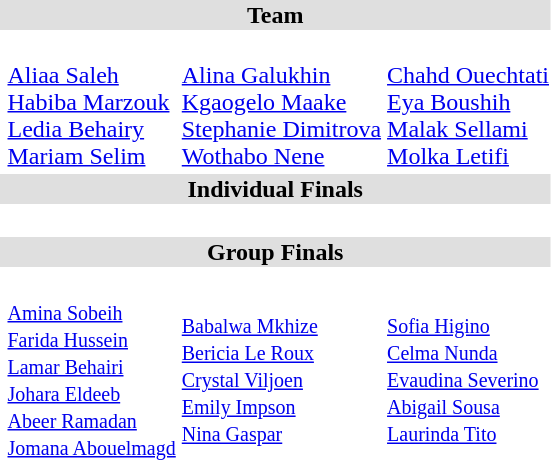<table>
<tr bgcolor="DFDFDF">
<td colspan="4" align="center"><strong>Team</strong></td>
</tr>
<tr>
<th scope=row style="text-align:left"><br></th>
<td valign="top"><br><a href='#'>Aliaa Saleh</a><br><a href='#'>Habiba Marzouk</a><br><a href='#'>Ledia Behairy</a><br><a href='#'>Mariam Selim</a></td>
<td valign="top"><br><a href='#'>Alina Galukhin</a><br><a href='#'>Kgaogelo Maake</a><br><a href='#'>Stephanie Dimitrova</a><br><a href='#'>Wothabo Nene</a></td>
<td valign="top"><br><a href='#'>Chahd Ouechtati</a><br><a href='#'>Eya Boushih</a><br><a href='#'>Malak Sellami</a><br><a href='#'>Molka Letifi</a></td>
</tr>
<tr bgcolor="DFDFDF">
<td colspan="4" align="center"><strong>Individual Finals </strong></td>
</tr>
<tr>
<th scope=row style="text-align:left"></th>
<td></td>
<td></td>
<td></td>
</tr>
<tr>
<th scope=row style="text-align:left"></th>
<td></td>
<td></td>
<td></td>
</tr>
<tr>
<th scope=row style="text-align:left"></th>
<td></td>
<td></td>
<td></td>
</tr>
<tr>
<th scope=row style="text-align:left"></th>
<td></td>
<td></td>
<td></td>
</tr>
<tr>
<th scope=row style="text-align:left"></th>
<td></td>
<td></td>
<td></td>
</tr>
<tr bgcolor="DFDFDF">
<td colspan="4" align="center"><strong>Group Finals</strong></td>
</tr>
<tr>
<th scope=row style="text-align:left"></th>
<td valign="top"><br><small><a href='#'>Amina Sobeih</a><br><a href='#'>Farida Hussein</a><br><a href='#'>Lamar Behairi</a><br><a href='#'>Johara Eldeeb</a><br><a href='#'>Abeer Ramadan</a><br><a href='#'>Jomana Abouelmagd</a></small></td>
<td><br><small><a href='#'>Babalwa Mkhize</a><br><a href='#'>Bericia Le Roux</a><br><a href='#'>Crystal Viljoen</a><br><a href='#'>Emily Impson</a><br><a href='#'>Nina Gaspar</a></small></td>
<td><br><small><a href='#'>Sofia Higino</a><br><a href='#'>Celma Nunda</a><br><a href='#'>Evaudina Severino</a><br><a href='#'>Abigail Sousa</a><br><a href='#'>Laurinda Tito</a></small></td>
</tr>
<tr bgcolor="DFDFDF">
</tr>
</table>
